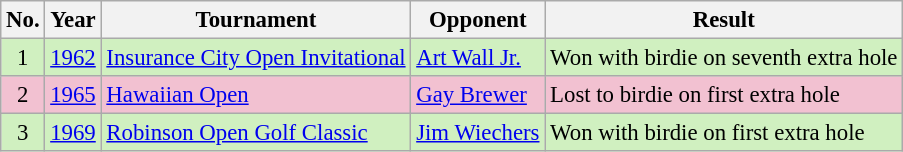<table class="wikitable" style="font-size:95%;">
<tr>
<th>No.</th>
<th>Year</th>
<th>Tournament</th>
<th>Opponent</th>
<th>Result</th>
</tr>
<tr style="background:#D0F0C0;">
<td align=center>1</td>
<td><a href='#'>1962</a></td>
<td><a href='#'>Insurance City Open Invitational</a></td>
<td> <a href='#'>Art Wall Jr.</a></td>
<td>Won with birdie on seventh extra hole</td>
</tr>
<tr style="background:#F2C1D1;">
<td align=center>2</td>
<td><a href='#'>1965</a></td>
<td><a href='#'>Hawaiian Open</a></td>
<td> <a href='#'>Gay Brewer</a></td>
<td>Lost to birdie on first extra hole</td>
</tr>
<tr style="background:#D0F0C0;">
<td align=center>3</td>
<td><a href='#'>1969</a></td>
<td><a href='#'>Robinson Open Golf Classic</a></td>
<td> <a href='#'>Jim Wiechers</a></td>
<td>Won with birdie on first extra hole</td>
</tr>
</table>
